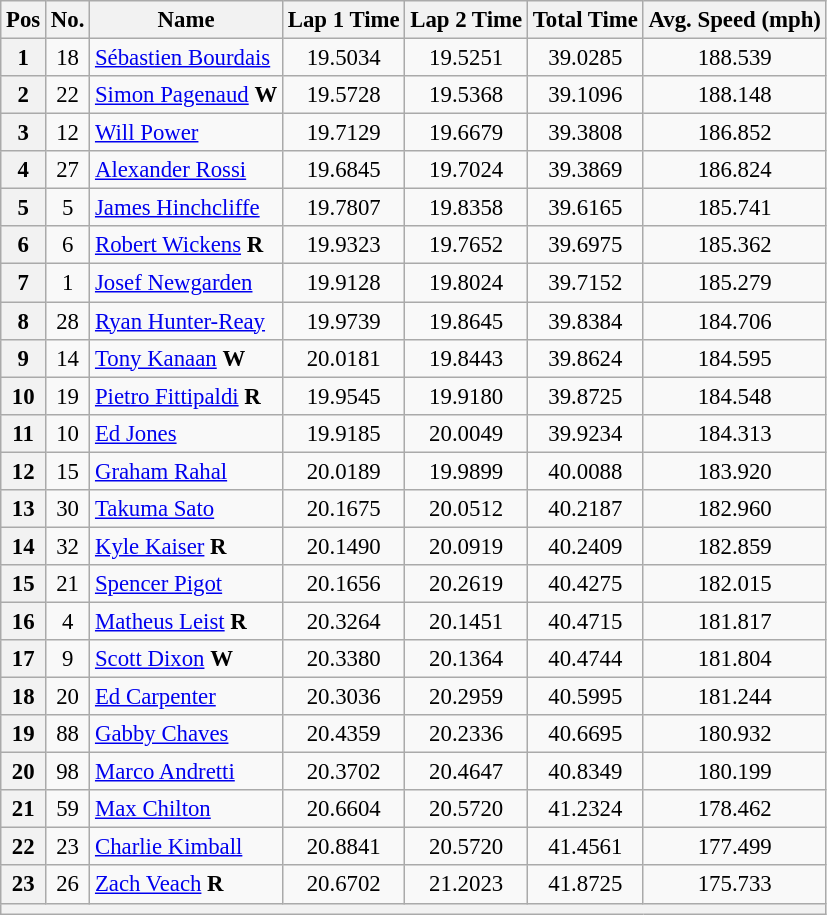<table class="wikitable sortable" style="text-align:center; font-size: 95%;">
<tr>
<th>Pos</th>
<th>No.</th>
<th>Name</th>
<th>Lap 1 Time</th>
<th>Lap 2 Time</th>
<th>Total Time</th>
<th>Avg. Speed (mph)</th>
</tr>
<tr>
<th scope="row">1</th>
<td>18</td>
<td align="left"> <a href='#'>Sébastien Bourdais</a></td>
<td>19.5034</td>
<td>19.5251</td>
<td>39.0285</td>
<td>188.539</td>
</tr>
<tr>
<th scope="row">2</th>
<td>22</td>
<td align="left"> <a href='#'>Simon Pagenaud</a> <strong><span>W</span></strong></td>
<td>19.5728</td>
<td>19.5368</td>
<td>39.1096</td>
<td>188.148</td>
</tr>
<tr>
<th scope="row">3</th>
<td>12</td>
<td align="left"> <a href='#'>Will Power</a></td>
<td>19.7129</td>
<td>19.6679</td>
<td>39.3808</td>
<td>186.852</td>
</tr>
<tr>
<th scope="row">4</th>
<td>27</td>
<td align="left"> <a href='#'>Alexander Rossi</a></td>
<td>19.6845</td>
<td>19.7024</td>
<td>39.3869</td>
<td>186.824</td>
</tr>
<tr>
<th scope="row">5</th>
<td>5</td>
<td align="left"> <a href='#'>James Hinchcliffe</a></td>
<td>19.7807</td>
<td>19.8358</td>
<td>39.6165</td>
<td>185.741</td>
</tr>
<tr>
<th scope="row">6</th>
<td>6</td>
<td align="left"> <a href='#'>Robert Wickens</a> <strong><span>R</span></strong></td>
<td>19.9323</td>
<td>19.7652</td>
<td>39.6975</td>
<td>185.362</td>
</tr>
<tr>
<th scope="row">7</th>
<td>1</td>
<td align="left"> <a href='#'>Josef Newgarden</a></td>
<td>19.9128</td>
<td>19.8024</td>
<td>39.7152</td>
<td>185.279</td>
</tr>
<tr>
<th scope="row">8</th>
<td>28</td>
<td align="left"> <a href='#'>Ryan Hunter-Reay</a></td>
<td>19.9739</td>
<td>19.8645</td>
<td>39.8384</td>
<td>184.706</td>
</tr>
<tr>
<th scope="row">9</th>
<td>14</td>
<td align="left"> <a href='#'>Tony Kanaan</a> <strong><span>W</span></strong></td>
<td>20.0181</td>
<td>19.8443</td>
<td>39.8624</td>
<td>184.595</td>
</tr>
<tr>
<th scope="row">10</th>
<td>19</td>
<td align="left"> <a href='#'>Pietro Fittipaldi</a> <strong><span>R</span></strong></td>
<td>19.9545</td>
<td>19.9180</td>
<td>39.8725</td>
<td>184.548</td>
</tr>
<tr>
<th scope="row">11</th>
<td>10</td>
<td align="left"> <a href='#'>Ed Jones</a></td>
<td>19.9185</td>
<td>20.0049</td>
<td>39.9234</td>
<td>184.313</td>
</tr>
<tr>
<th>12</th>
<td>15</td>
<td align="left"> <a href='#'>Graham Rahal</a></td>
<td>20.0189</td>
<td>19.9899</td>
<td>40.0088</td>
<td>183.920</td>
</tr>
<tr>
<th scope="row">13</th>
<td>30</td>
<td align="left"> <a href='#'>Takuma Sato</a></td>
<td>20.1675</td>
<td>20.0512</td>
<td>40.2187</td>
<td>182.960</td>
</tr>
<tr>
<th scope="row">14</th>
<td>32</td>
<td align="left"> <a href='#'>Kyle Kaiser</a> <strong><span>R</span></strong></td>
<td>20.1490</td>
<td>20.0919</td>
<td>40.2409</td>
<td>182.859</td>
</tr>
<tr>
<th scope="row">15</th>
<td>21</td>
<td align="left"> <a href='#'>Spencer Pigot</a></td>
<td>20.1656</td>
<td>20.2619</td>
<td>40.4275</td>
<td>182.015</td>
</tr>
<tr>
<th scope="row">16</th>
<td>4</td>
<td align="left"> <a href='#'>Matheus Leist</a> <strong><span>R</span></strong></td>
<td>20.3264</td>
<td>20.1451</td>
<td>40.4715</td>
<td>181.817</td>
</tr>
<tr>
<th scope="row">17</th>
<td>9</td>
<td align="left"> <a href='#'>Scott Dixon</a> <strong><span>W</span></strong></td>
<td>20.3380</td>
<td>20.1364</td>
<td>40.4744</td>
<td>181.804</td>
</tr>
<tr>
<th scope="row">18</th>
<td>20</td>
<td align="left"> <a href='#'>Ed Carpenter</a></td>
<td>20.3036</td>
<td>20.2959</td>
<td>40.5995</td>
<td>181.244</td>
</tr>
<tr>
<th scope="row">19</th>
<td>88</td>
<td align="left"> <a href='#'>Gabby Chaves</a></td>
<td>20.4359</td>
<td>20.2336</td>
<td>40.6695</td>
<td>180.932</td>
</tr>
<tr>
<th scope="row">20</th>
<td>98</td>
<td align="left"> <a href='#'>Marco Andretti</a></td>
<td>20.3702</td>
<td>20.4647</td>
<td>40.8349</td>
<td>180.199</td>
</tr>
<tr>
<th scope="row">21</th>
<td>59</td>
<td align="left"> <a href='#'>Max Chilton</a></td>
<td>20.6604</td>
<td>20.5720</td>
<td>41.2324</td>
<td>178.462</td>
</tr>
<tr>
<th scope="row">22</th>
<td>23</td>
<td align="left"> <a href='#'>Charlie Kimball</a></td>
<td>20.8841</td>
<td>20.5720</td>
<td>41.4561</td>
<td>177.499</td>
</tr>
<tr>
<th scope="row">23</th>
<td>26</td>
<td align="left"> <a href='#'>Zach Veach</a> <strong><span>R</span></strong></td>
<td>20.6702</td>
<td>21.2023</td>
<td>41.8725</td>
<td>175.733</td>
</tr>
<tr>
<th colspan=11></th>
</tr>
</table>
